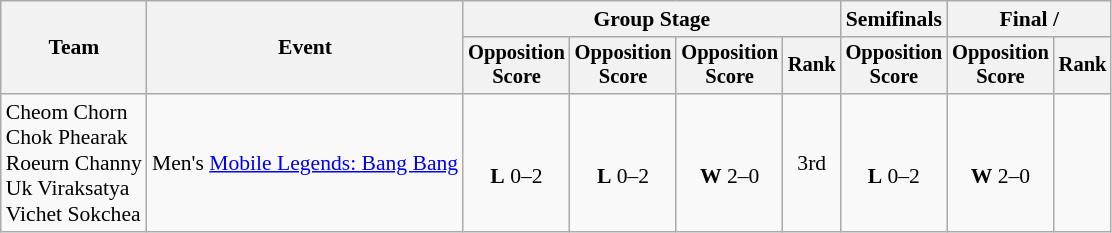<table class="wikitable" style="font-size:90%">
<tr>
<th rowspan=2>Team</th>
<th rowspan=2>Event</th>
<th colspan=4>Group Stage</th>
<th>Semifinals</th>
<th colspan=2>Final / </th>
</tr>
<tr style="font-size:95%">
<th>Opposition<br>Score</th>
<th>Opposition<br>Score</th>
<th>Opposition<br>Score</th>
<th>Rank</th>
<th>Opposition<br>Score</th>
<th>Opposition<br>Score</th>
<th>Rank</th>
</tr>
<tr style="text-align:center">
<td style="text-align:left">Cheom Chorn<br>Chok Phearak<br>Roeurn Channy<br>Uk Viraksatya<br>Vichet Sokchea</td>
<td style="text-align:left">Men's <a href='#'>Mobile Legends: Bang Bang</a></td>
<td><br><strong>L</strong> 0–2</td>
<td><br><strong>L</strong> 0–2</td>
<td><br><strong>W</strong> 2–0</td>
<td>3rd</td>
<td><br><strong>L</strong> 0–2</td>
<td><br><strong>W</strong> 2–0</td>
<td></td>
</tr>
</table>
